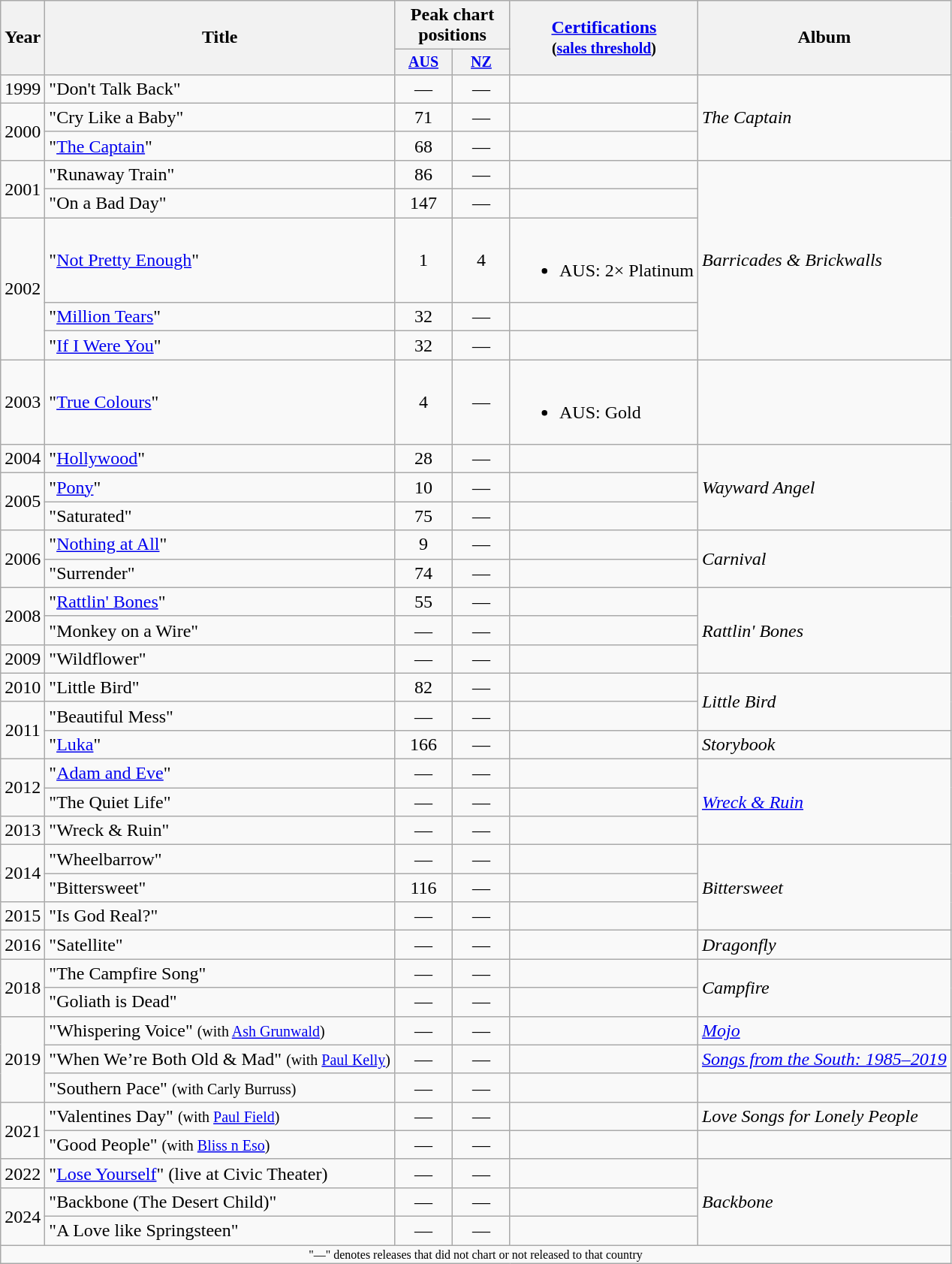<table class="wikitable" style="text-align:center;">
<tr>
<th scope="col" rowspan="2">Year</th>
<th scope="col" rowspan="2">Title</th>
<th scope="col" colspan="2">Peak chart<br>positions</th>
<th scope="col" rowspan="2"><a href='#'>Certifications</a><br><small>(<a href='#'>sales threshold</a>)</small></th>
<th scope="col" rowspan="2">Album</th>
</tr>
<tr style="font-size:smaller;">
<th scope="col" style="width:45px;"><a href='#'>AUS</a><br></th>
<th scope="col" style="width:45px;"><a href='#'>NZ</a><br></th>
</tr>
<tr>
<td>1999</td>
<td style="text-align:left;">"Don't Talk Back"</td>
<td>—</td>
<td>—</td>
<td></td>
<td style="text-align:left;" rowspan="3"><em>The Captain</em></td>
</tr>
<tr>
<td rowspan="2">2000</td>
<td style="text-align:left;">"Cry Like a Baby"</td>
<td>71</td>
<td>—</td>
<td></td>
</tr>
<tr>
<td style="text-align:left;">"<a href='#'>The Captain</a>"</td>
<td>68</td>
<td>—</td>
<td></td>
</tr>
<tr>
<td rowspan="2">2001</td>
<td style="text-align:left;">"Runaway Train"</td>
<td>86</td>
<td>—</td>
<td></td>
<td style="text-align:left;" rowspan="5"><em>Barricades & Brickwalls</em></td>
</tr>
<tr>
<td style="text-align:left;">"On a Bad Day"</td>
<td>147</td>
<td>—</td>
<td></td>
</tr>
<tr>
<td rowspan="3">2002</td>
<td style="text-align:left;">"<a href='#'>Not Pretty Enough</a>"</td>
<td>1</td>
<td>4</td>
<td style="text-align:left;"><br><ul><li>AUS: 2× Platinum</li></ul></td>
</tr>
<tr>
<td style="text-align:left;">"<a href='#'>Million Tears</a>"</td>
<td>32</td>
<td>—</td>
<td></td>
</tr>
<tr>
<td style="text-align:left;">"<a href='#'>If I Were You</a>"</td>
<td>32</td>
<td>—</td>
<td></td>
</tr>
<tr>
<td>2003</td>
<td style="text-align:left;">"<a href='#'>True Colours</a>"</td>
<td>4</td>
<td>—</td>
<td style="text-align:left;"><br><ul><li>AUS: Gold</li></ul></td>
<td></td>
</tr>
<tr>
<td>2004</td>
<td style="text-align:left;">"<a href='#'>Hollywood</a>"</td>
<td>28</td>
<td>—</td>
<td></td>
<td style="text-align:left;" rowspan="3"><em>Wayward Angel</em></td>
</tr>
<tr>
<td rowspan="2">2005</td>
<td style="text-align:left;">"<a href='#'>Pony</a>"</td>
<td>10</td>
<td>—</td>
<td></td>
</tr>
<tr>
<td style="text-align:left;">"Saturated"</td>
<td>75</td>
<td>—</td>
<td></td>
</tr>
<tr>
<td rowspan="2">2006</td>
<td style="text-align:left;">"<a href='#'>Nothing at All</a>"</td>
<td>9</td>
<td>—</td>
<td></td>
<td style="text-align:left;" rowspan="2"><em>Carnival</em></td>
</tr>
<tr>
<td style="text-align:left;">"Surrender"</td>
<td>74</td>
<td>—</td>
<td></td>
</tr>
<tr>
<td rowspan="2">2008</td>
<td style="text-align:left;">"<a href='#'>Rattlin' Bones</a>" </td>
<td>55</td>
<td>—</td>
<td></td>
<td style="text-align:left;" rowspan="3"><em>Rattlin' Bones</em></td>
</tr>
<tr>
<td style="text-align:left;">"Monkey on a Wire" </td>
<td>—</td>
<td>—</td>
<td></td>
</tr>
<tr>
<td>2009</td>
<td style="text-align:left;">"Wildflower"  </td>
<td>—</td>
<td>—</td>
<td></td>
</tr>
<tr>
<td>2010</td>
<td style="text-align:left;">"Little Bird"</td>
<td>82</td>
<td>—</td>
<td></td>
<td style="text-align:left;" rowspan="2"><em>Little Bird</em></td>
</tr>
<tr>
<td rowspan="2">2011</td>
<td style="text-align:left;">"Beautiful Mess"</td>
<td>—</td>
<td>—</td>
<td></td>
</tr>
<tr>
<td style="text-align:left;">"<a href='#'>Luka</a>"</td>
<td>166</td>
<td>—</td>
<td></td>
<td style="text-align:left;"><em>Storybook</em></td>
</tr>
<tr>
<td rowspan="2">2012</td>
<td style="text-align:left;">"<a href='#'>Adam and Eve</a>" </td>
<td>—</td>
<td>—</td>
<td></td>
<td style="text-align:left;" rowspan="3"><em><a href='#'>Wreck & Ruin</a></em></td>
</tr>
<tr>
<td style="text-align:left;">"The Quiet Life" </td>
<td>—</td>
<td>—</td>
<td></td>
</tr>
<tr>
<td>2013</td>
<td style="text-align:left;">"Wreck & Ruin" </td>
<td>—</td>
<td>—</td>
<td></td>
</tr>
<tr>
<td rowspan="2">2014</td>
<td style="text-align:left;">"Wheelbarrow"</td>
<td>—</td>
<td>—</td>
<td></td>
<td style="text-align:left;" rowspan="3"><em>Bittersweet</em></td>
</tr>
<tr>
<td style="text-align:left;">"Bittersweet"</td>
<td>116</td>
<td>—</td>
<td></td>
</tr>
<tr>
<td>2015</td>
<td style="text-align:left;">"Is God Real?"</td>
<td>—</td>
<td>—</td>
<td></td>
</tr>
<tr>
<td>2016</td>
<td style="text-align:left;">"Satellite"</td>
<td>—</td>
<td>—</td>
<td></td>
<td style="text-align:left;"><em>Dragonfly</em></td>
</tr>
<tr>
<td rowspan="2">2018</td>
<td style="text-align:left;">"The Campfire Song"</td>
<td>—</td>
<td>—</td>
<td></td>
<td style="text-align:left;" rowspan="2"><em>Campfire</em></td>
</tr>
<tr>
<td style="text-align:left;">"Goliath is Dead"</td>
<td>—</td>
<td>—</td>
<td></td>
</tr>
<tr>
<td rowspan="3">2019</td>
<td style="text-align:left;">"Whispering Voice" <small>(with <a href='#'>Ash Grunwald</a>)</small></td>
<td>—</td>
<td>—</td>
<td></td>
<td style="text-align:left;" rowspan="1"><em><a href='#'>Mojo</a></em></td>
</tr>
<tr>
<td style="text-align:left;">"When We’re Both Old & Mad" <small>(with <a href='#'>Paul Kelly</a>)</small></td>
<td>—</td>
<td>—</td>
<td></td>
<td style="text-align:left;" rowspan="1"><em><a href='#'>Songs from the South: 1985–2019</a></em></td>
</tr>
<tr>
<td style="text-align:left;">"Southern Pace" <small>(with Carly Burruss)</small></td>
<td>—</td>
<td>—</td>
<td></td>
<td></td>
</tr>
<tr>
<td rowspan="2">2021</td>
<td style="text-align:left;">"Valentines Day" <small>(with <a href='#'>Paul Field</a>)</small></td>
<td>—</td>
<td>—</td>
<td></td>
<td style="text-align:left;"><em>Love Songs for Lonely People</em></td>
</tr>
<tr>
<td style="text-align:left;">"Good People" <small>(with <a href='#'>Bliss n Eso</a>)</small></td>
<td>—</td>
<td>—</td>
<td></td>
<td></td>
</tr>
<tr>
<td>2022</td>
<td style="text-align:left;">"<a href='#'>Lose Yourself</a>" (live at Civic Theater)</td>
<td>—</td>
<td>—</td>
<td></td>
<td style="text-align:left;" rowspan="3"><em>Backbone</em></td>
</tr>
<tr>
<td rowspan="2">2024</td>
<td style="text-align:left;">"Backbone (The Desert Child)"</td>
<td>—</td>
<td>—</td>
<td></td>
</tr>
<tr>
<td style="text-align:left;">"A Love like Springsteen"</td>
<td>—</td>
<td>—</td>
<td></td>
</tr>
<tr>
<td colspan="10" style="font-size:8pt">"—" denotes releases that did not chart or not released to that country</td>
</tr>
</table>
